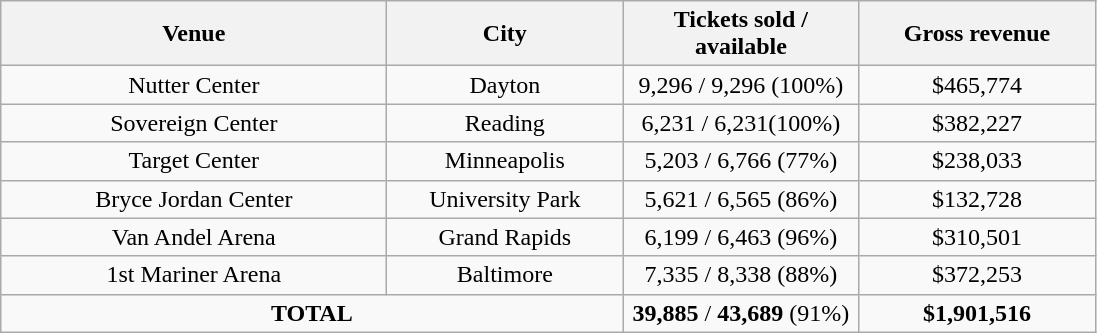<table class="wikitable" style="text-align:center">
<tr>
<th style="width:250px;">Venue</th>
<th style="width:150px;">City</th>
<th style="width:150px;">Tickets sold / available</th>
<th style="width:150px;">Gross revenue</th>
</tr>
<tr>
<td>Nutter Center</td>
<td>Dayton</td>
<td>9,296 / 9,296 (100%)</td>
<td>$465,774</td>
</tr>
<tr>
<td>Sovereign Center</td>
<td>Reading</td>
<td>6,231 / 6,231(100%)</td>
<td>$382,227</td>
</tr>
<tr>
<td>Target Center</td>
<td>Minneapolis</td>
<td>5,203 / 6,766 (77%)</td>
<td>$238,033</td>
</tr>
<tr>
<td>Bryce Jordan Center</td>
<td>University Park</td>
<td>5,621 / 6,565 (86%)</td>
<td>$132,728</td>
</tr>
<tr>
<td>Van Andel Arena</td>
<td>Grand Rapids</td>
<td>6,199 / 6,463 (96%)</td>
<td>$310,501</td>
</tr>
<tr>
<td>1st Mariner Arena</td>
<td>Baltimore</td>
<td>7,335 / 8,338 (88%)</td>
<td>$372,253</td>
</tr>
<tr>
<td colspan="2"><strong>TOTAL</strong></td>
<td><strong>39,885</strong> / <strong>43,689</strong> (91%)</td>
<td><strong>$1,901,516</strong></td>
</tr>
</table>
